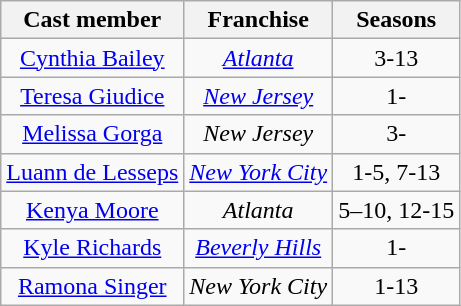<table class="wikitable sortable" style="text-align:center">
<tr>
<th scope="col">Cast member</th>
<th scope="col">Franchise</th>
<th scope="col">Seasons</th>
</tr>
<tr>
<td><a href='#'>Cynthia Bailey</a></td>
<td><em><a href='#'>Atlanta</a></em></td>
<td>3-13</td>
</tr>
<tr>
<td><a href='#'>Teresa Giudice</a></td>
<td><em><a href='#'>New Jersey</a></em></td>
<td>1-</td>
</tr>
<tr>
<td><a href='#'>Melissa Gorga</a></td>
<td><em>New Jersey</em></td>
<td>3-</td>
</tr>
<tr>
<td><a href='#'>Luann de Lesseps</a></td>
<td><em><a href='#'>New York City</a></em></td>
<td>1-5, 7-13</td>
</tr>
<tr>
<td><a href='#'>Kenya Moore</a></td>
<td><em>Atlanta</em></td>
<td>5–10, 12-15</td>
</tr>
<tr>
<td><a href='#'>Kyle Richards</a></td>
<td><em><a href='#'>Beverly Hills</a></em></td>
<td>1-</td>
</tr>
<tr>
<td><a href='#'>Ramona Singer</a></td>
<td><em>New York City</em></td>
<td>1-13</td>
</tr>
</table>
